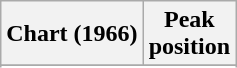<table class="wikitable sortable">
<tr>
<th>Chart (1966)</th>
<th>Peak<br>position</th>
</tr>
<tr>
</tr>
<tr>
</tr>
</table>
